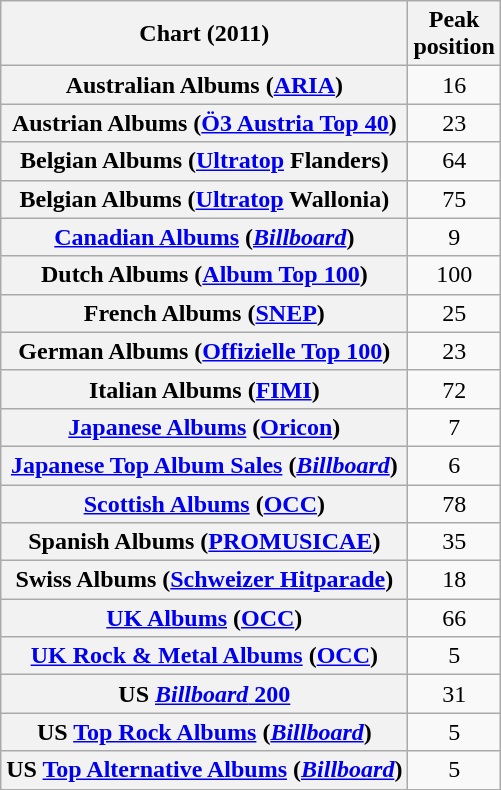<table class="wikitable sortable plainrowheaders" style="text-align:center">
<tr>
<th scope="col">Chart (2011)</th>
<th scope="col">Peak<br>position</th>
</tr>
<tr>
<th scope="row">Australian Albums (<a href='#'>ARIA</a>)</th>
<td>16</td>
</tr>
<tr>
<th scope="row">Austrian Albums (<a href='#'>Ö3 Austria Top 40</a>)</th>
<td>23</td>
</tr>
<tr>
<th scope="row">Belgian Albums (<a href='#'>Ultratop</a> Flanders)</th>
<td>64</td>
</tr>
<tr>
<th scope="row">Belgian Albums (<a href='#'>Ultratop</a> Wallonia)</th>
<td>75</td>
</tr>
<tr>
<th scope="row"><a href='#'>Canadian Albums</a> (<em><a href='#'>Billboard</a></em>)</th>
<td>9</td>
</tr>
<tr>
<th scope="row">Dutch Albums (<a href='#'>Album Top 100</a>)</th>
<td>100</td>
</tr>
<tr>
<th scope="row">French Albums (<a href='#'>SNEP</a>)</th>
<td>25</td>
</tr>
<tr>
<th scope="row">German Albums (<a href='#'>Offizielle Top 100</a>)</th>
<td>23</td>
</tr>
<tr>
<th scope="row">Italian Albums (<a href='#'>FIMI</a>)</th>
<td>72</td>
</tr>
<tr>
<th scope="row"><a href='#'>Japanese Albums</a> (<a href='#'>Oricon</a>)</th>
<td>7</td>
</tr>
<tr>
<th scope="row"><a href='#'>Japanese Top Album Sales</a> (<em><a href='#'>Billboard</a></em>)</th>
<td>6</td>
</tr>
<tr>
<th scope="row"><a href='#'>Scottish Albums</a> (<a href='#'>OCC</a>)</th>
<td>78</td>
</tr>
<tr>
<th scope="row">Spanish Albums (<a href='#'>PROMUSICAE</a>)</th>
<td>35</td>
</tr>
<tr>
<th scope="row">Swiss Albums (<a href='#'>Schweizer Hitparade</a>)</th>
<td>18</td>
</tr>
<tr>
<th scope="row"><a href='#'>UK Albums</a> (<a href='#'>OCC</a>)</th>
<td>66</td>
</tr>
<tr>
<th scope="row"><a href='#'>UK Rock & Metal Albums</a> (<a href='#'>OCC</a>)</th>
<td>5</td>
</tr>
<tr>
<th scope="row">US <a href='#'><em>Billboard</em> 200</a></th>
<td>31</td>
</tr>
<tr>
<th scope="row">US <a href='#'>Top Rock Albums</a> (<em><a href='#'>Billboard</a></em>)</th>
<td>5</td>
</tr>
<tr>
<th scope="row">US <a href='#'>Top Alternative Albums</a> (<em><a href='#'>Billboard</a></em>)</th>
<td>5</td>
</tr>
</table>
